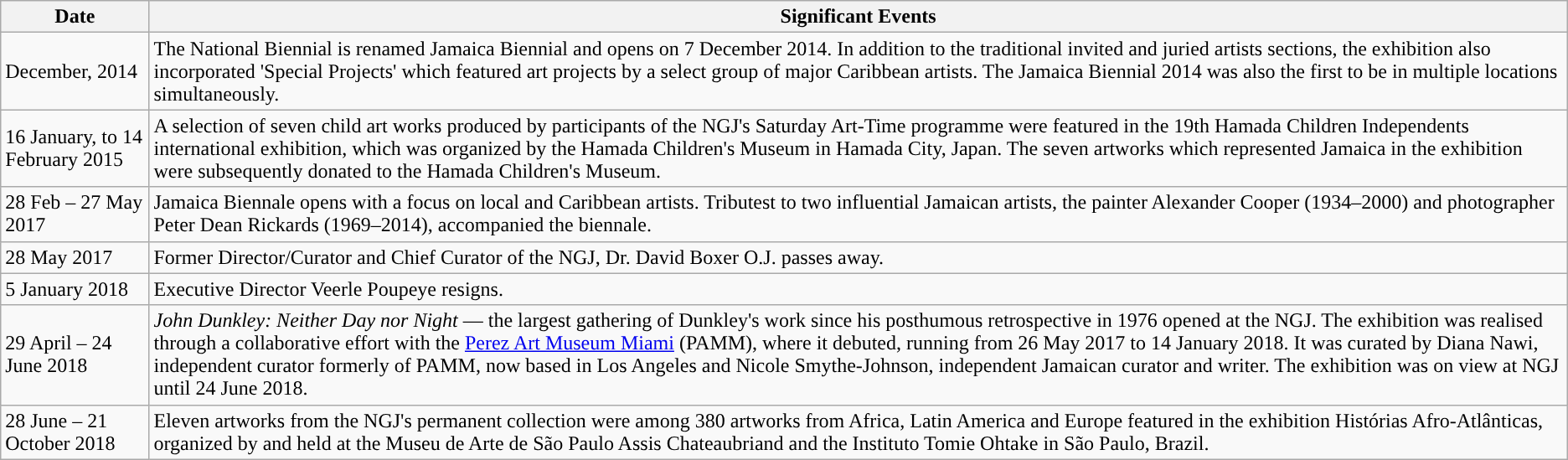<table class="wikitable">
<tr>
<th>Date</th>
<th>Significant Events</th>
</tr>
<tr>
<td>December, 2014</td>
<td>The National Biennial is renamed Jamaica Biennial and opens on 7 December 2014. In addition to the traditional invited and juried artists sections, the exhibition also incorporated 'Special Projects' which featured art projects by a select group of major Caribbean artists. The Jamaica Biennial 2014 was also the first to be in multiple locations simultaneously.</td>
</tr>
<tr>
<td>16 January, to 14 February 2015</td>
<td>A selection of seven child art works produced by participants of the NGJ's Saturday Art-Time programme were featured in the 19th Hamada Children Independents international exhibition, which was organized by the Hamada Children's Museum in Hamada City, Japan. The seven artworks which represented Jamaica in the exhibition were subsequently donated to the Hamada Children's Museum.</td>
</tr>
<tr>
<td>28 Feb – 27 May 2017</td>
<td>Jamaica Biennale opens with a focus on local and Caribbean artists. Tributest to two influential Jamaican artists, the painter Alexander Cooper (1934–2000) and photographer Peter Dean Rickards (1969–2014), accompanied the biennale.</td>
</tr>
<tr>
<td>28 May 2017</td>
<td>Former Director/Curator and Chief Curator of the NGJ, Dr. David Boxer O.J. passes away.</td>
</tr>
<tr>
<td>5 January 2018</td>
<td>Executive Director Veerle Poupeye resigns.</td>
</tr>
<tr>
<td>29 April – 24 June 2018</td>
<td><em>John Dunkley: Neither Day nor Night</em> — the largest gathering of Dunkley's work since his posthumous retrospective in 1976 opened at the NGJ. The exhibition was realised through a collaborative effort with the <a href='#'>Perez Art Museum Miami</a> (PAMM), where it debuted, running from 26 May 2017 to 14 January 2018. It was curated by Diana Nawi, independent curator formerly of PAMM, now based in Los Angeles and Nicole Smythe-Johnson, independent Jamaican curator and writer. The exhibition was on view at NGJ until 24 June 2018.</td>
</tr>
<tr>
<td>28 June – 21 October 2018</td>
<td>Eleven artworks from the NGJ's permanent collection were among 380 artworks from Africa, Latin America and Europe featured in the exhibition Histórias Afro-Atlânticas, organized by and held at the Museu de Arte de São Paulo Assis Chateaubriand and the Instituto Tomie Ohtake in São Paulo, Brazil.</td>
</tr>
</table>
